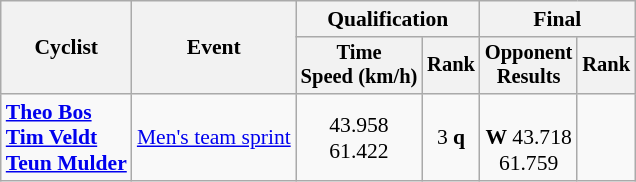<table class="wikitable" style="font-size:90%">
<tr>
<th rowspan=2>Cyclist</th>
<th rowspan=2>Event</th>
<th colspan=2>Qualification</th>
<th colspan=2>Final</th>
</tr>
<tr style="font-size:95%">
<th>Time<br>Speed (km/h)</th>
<th>Rank</th>
<th>Opponent<br>Results</th>
<th>Rank</th>
</tr>
<tr align=center>
<td align=left><strong><a href='#'>Theo Bos</a><br><a href='#'>Tim Veldt</a><br><a href='#'>Teun Mulder</a></strong></td>
<td align=left><a href='#'>Men's team sprint</a></td>
<td>43.958<br>61.422</td>
<td>3 <strong>q</strong></td>
<td><br><strong>W</strong> 43.718<br>61.759</td>
<td></td>
</tr>
</table>
